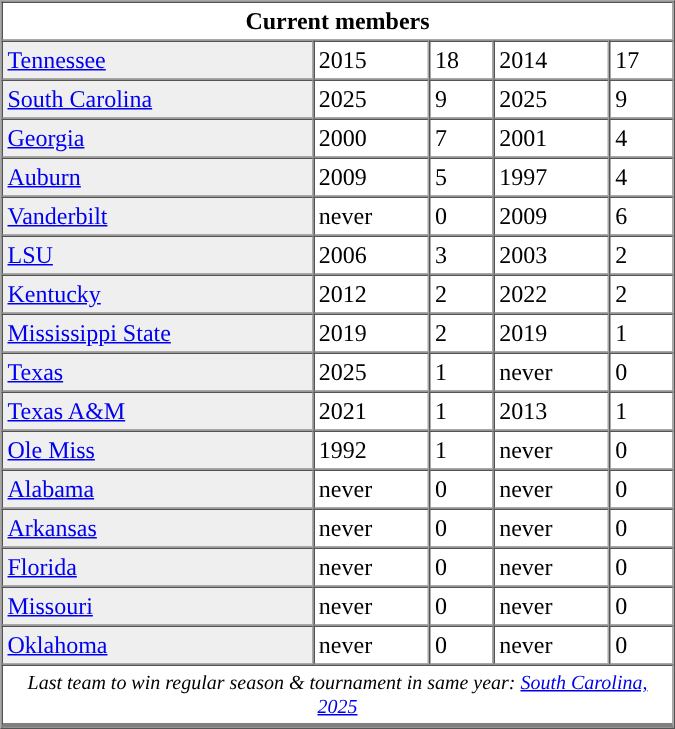<table border="1" cellpadding="3" cellspacing="0" align="right" width="450px">
<tr>
</tr>
<tr>
<td colspan=5 align="center"><strong>Current members</strong></td>
</tr>
<tr>
<td bgcolor="#efefef"><a href='#'>Tennessee</a></td>
<td>2015</td>
<td>18</td>
<td>2014</td>
<td>17</td>
</tr>
<tr>
<td bgcolor=#efefef><a href='#'>South Carolina</a></td>
<td>2025</td>
<td>9</td>
<td>2025</td>
<td>9</td>
</tr>
<tr>
<td bgcolor="#efefef"><a href='#'>Georgia</a></td>
<td>2000</td>
<td>7</td>
<td>2001</td>
<td>4</td>
</tr>
<tr>
<td bgcolor="#efefef"><a href='#'>Auburn</a></td>
<td>2009</td>
<td>5</td>
<td>1997</td>
<td>4</td>
</tr>
<tr>
<td bgcolor="#efefef"><a href='#'>Vanderbilt</a></td>
<td>never</td>
<td>0</td>
<td>2009</td>
<td>6</td>
</tr>
<tr>
<td bgcolor="#efefef"><a href='#'>LSU</a></td>
<td>2006</td>
<td>3</td>
<td>2003</td>
<td>2</td>
</tr>
<tr>
<td bgcolor="#efefef"><a href='#'>Kentucky</a></td>
<td>2012</td>
<td>2</td>
<td>2022</td>
<td>2</td>
</tr>
<tr>
<td bgcolor="#efefef"><a href='#'>Mississippi State</a></td>
<td>2019</td>
<td>2</td>
<td>2019</td>
<td>1</td>
</tr>
<tr>
<td bgcolor="#efefef"><a href='#'>Texas</a></td>
<td>2025</td>
<td>1</td>
<td>never</td>
<td>0</td>
</tr>
<tr>
<td bgcolor=#efefef><a href='#'>Texas A&M</a></td>
<td>2021</td>
<td>1</td>
<td>2013</td>
<td>1</td>
</tr>
<tr>
<td bgcolor="#efefef"><a href='#'>Ole Miss</a></td>
<td>1992</td>
<td>1</td>
<td>never</td>
<td>0</td>
</tr>
<tr>
<td bgcolor="#efefef"><a href='#'>Alabama</a></td>
<td>never</td>
<td>0</td>
<td>never</td>
<td>0</td>
</tr>
<tr>
<td bgcolor="#efefef"><a href='#'>Arkansas</a></td>
<td>never</td>
<td>0</td>
<td>never</td>
<td>0</td>
</tr>
<tr>
<td bgcolor="#efefef"><a href='#'>Florida</a></td>
<td>never</td>
<td>0</td>
<td>never</td>
<td>0</td>
</tr>
<tr>
<td bgcolor="#efefef"><a href='#'>Missouri</a></td>
<td>never</td>
<td>0</td>
<td>never</td>
<td>0</td>
</tr>
<tr>
<td bgcolor="#efefef"><a href='#'>Oklahoma</a></td>
<td>never</td>
<td>0</td>
<td>never</td>
<td>0</td>
</tr>
<tr>
<td colspan="6" align="center" style="border-bottom:3px solid gray; font-size:smaller"><em>Last team to win regular season & tournament in same year: <a href='#'>South Carolina, 2025</a></em></td>
</tr>
</table>
